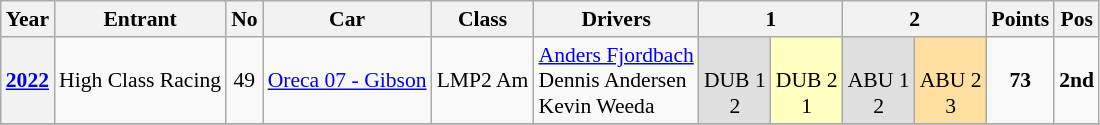<table class="wikitable" style="text-align:center; font-size:90%">
<tr>
<th>Year</th>
<th><abbr>Entrant</abbr></th>
<th><abbr>No</abbr></th>
<th>Car</th>
<th>Class</th>
<th>Drivers</th>
<th colspan=2>1</th>
<th colspan=2>2</th>
<th>Points</th>
<th><abbr>Pos</abbr></th>
</tr>
<tr>
<th><a href='#'>2022</a></th>
<td> High Class Racing</td>
<td>49</td>
<td><a href='#'>Oreca 07 - Gibson</a></td>
<td>LMP2 Am</td>
<td style="text-align:left"> <a href='#'>Anders Fjordbach</a><br> Dennis Andersen<br> Kevin Weeda</td>
<td style="background:#DFDFDF;"><br>DUB 1<br>2</td>
<td style="background:#FFFFBF;"><br>DUB 2<br>1</td>
<td style="background:#DFDFDF;"><br>ABU 1<br>2</td>
<td style="background:#ffdf9f;"><br>ABU 2<br>3</td>
<td><strong>73</strong></td>
<td><strong>2nd</strong></td>
</tr>
<tr>
</tr>
</table>
